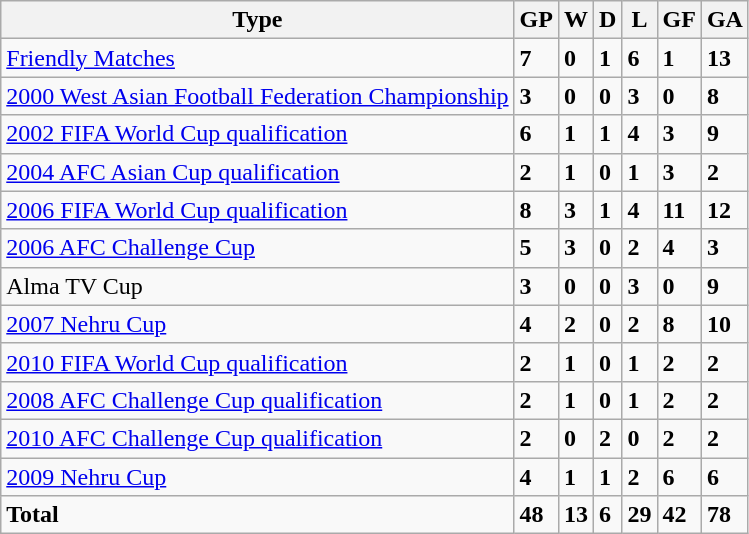<table class="wikitable">
<tr>
<th>Type</th>
<th>GP</th>
<th>W</th>
<th>D</th>
<th>L</th>
<th>GF</th>
<th>GA</th>
</tr>
<tr>
<td align=left><a href='#'>Friendly Matches</a></td>
<td><strong>7</strong></td>
<td><strong>0</strong></td>
<td><strong>1</strong></td>
<td><strong>6</strong></td>
<td><strong>1</strong></td>
<td><strong>13</strong></td>
</tr>
<tr>
<td align=left><a href='#'>2000 West Asian Football Federation Championship</a></td>
<td><strong>3</strong></td>
<td><strong>0</strong></td>
<td><strong>0</strong></td>
<td><strong>3</strong></td>
<td><strong>0</strong></td>
<td><strong>8</strong></td>
</tr>
<tr>
<td align=left><a href='#'>2002 FIFA World Cup qualification</a></td>
<td><strong>6</strong></td>
<td><strong>1</strong></td>
<td><strong>1</strong></td>
<td><strong>4</strong></td>
<td><strong>3</strong></td>
<td><strong>9</strong></td>
</tr>
<tr>
<td align=left><a href='#'>2004 AFC Asian Cup qualification</a></td>
<td><strong>2</strong></td>
<td><strong>1</strong></td>
<td><strong>0</strong></td>
<td><strong>1</strong></td>
<td><strong>3</strong></td>
<td><strong>2</strong></td>
</tr>
<tr>
<td align=left><a href='#'>2006 FIFA World Cup qualification</a></td>
<td><strong>8</strong></td>
<td><strong>3</strong></td>
<td><strong>1</strong></td>
<td><strong>4</strong></td>
<td><strong>11</strong></td>
<td><strong>12</strong></td>
</tr>
<tr>
<td align=left><a href='#'>2006 AFC Challenge Cup</a></td>
<td><strong>5</strong></td>
<td><strong>3</strong></td>
<td><strong>0</strong></td>
<td><strong>2</strong></td>
<td><strong>4</strong></td>
<td><strong>3</strong></td>
</tr>
<tr>
<td align=left>Alma TV Cup</td>
<td><strong>3</strong></td>
<td><strong>0</strong></td>
<td><strong>0</strong></td>
<td><strong>3</strong></td>
<td><strong>0</strong></td>
<td><strong>9</strong></td>
</tr>
<tr>
<td align=left><a href='#'>2007 Nehru Cup</a></td>
<td><strong>4</strong></td>
<td><strong>2</strong></td>
<td><strong>0</strong></td>
<td><strong>2</strong></td>
<td><strong>8</strong></td>
<td><strong>10</strong></td>
</tr>
<tr>
<td align=left><a href='#'>2010 FIFA World Cup qualification</a></td>
<td><strong>2</strong></td>
<td><strong>1</strong></td>
<td><strong>0</strong></td>
<td><strong>1</strong></td>
<td><strong>2</strong></td>
<td><strong>2</strong></td>
</tr>
<tr>
<td align=left><a href='#'>2008 AFC Challenge Cup qualification</a></td>
<td><strong>2</strong></td>
<td><strong>1</strong></td>
<td><strong>0</strong></td>
<td><strong>1</strong></td>
<td><strong>2</strong></td>
<td><strong>2</strong></td>
</tr>
<tr>
<td align=left><a href='#'>2010 AFC Challenge Cup qualification</a></td>
<td><strong>2</strong></td>
<td><strong>0</strong></td>
<td><strong>2</strong></td>
<td><strong>0</strong></td>
<td><strong>2</strong></td>
<td><strong>2</strong></td>
</tr>
<tr>
<td align=left><a href='#'>2009 Nehru Cup</a></td>
<td><strong>4</strong></td>
<td><strong>1</strong></td>
<td><strong>1</strong></td>
<td><strong>2</strong></td>
<td><strong>6</strong></td>
<td><strong>6</strong></td>
</tr>
<tr>
<td><strong>Total</strong></td>
<td><strong>48</strong></td>
<td><strong>13</strong></td>
<td><strong>6</strong></td>
<td><strong>29</strong></td>
<td><strong>42</strong></td>
<td><strong>78</strong></td>
</tr>
</table>
